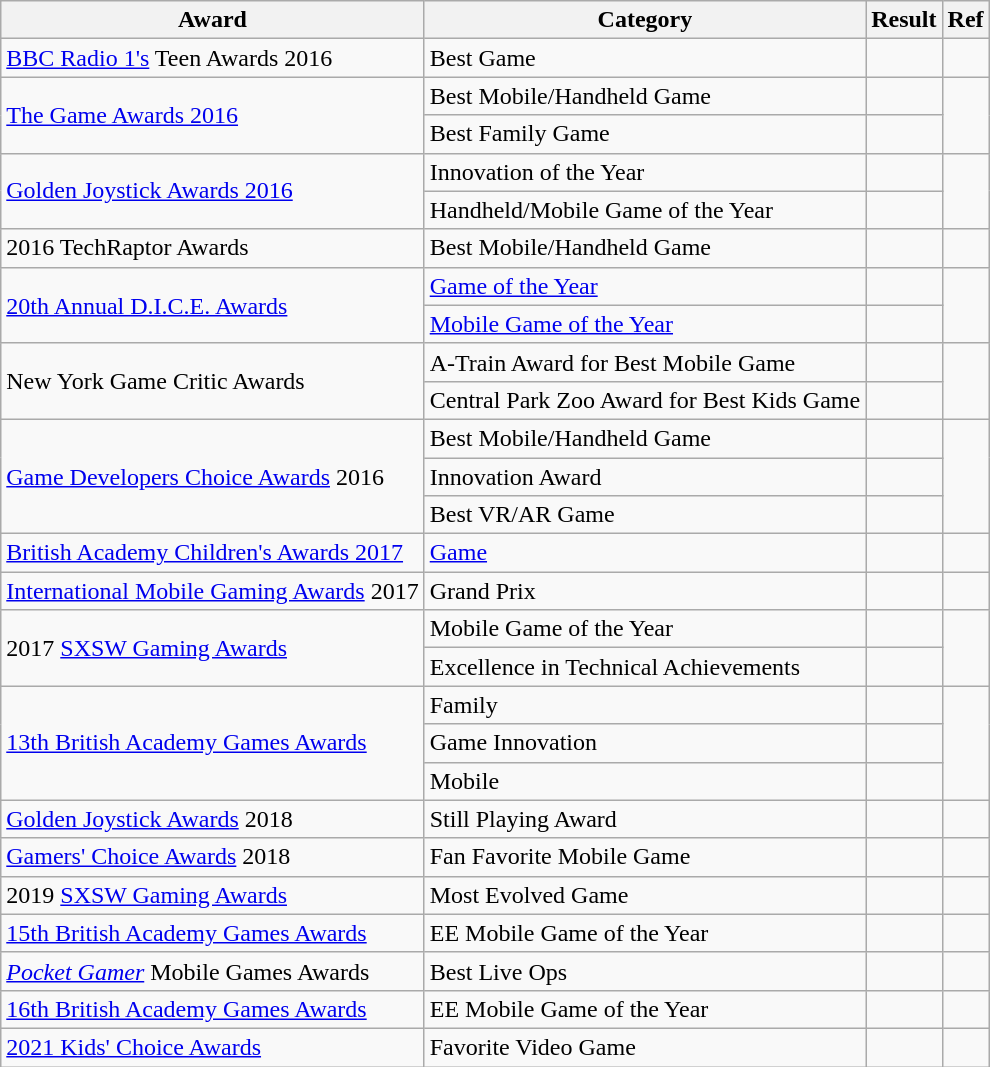<table class="wikitable sortable">
<tr>
<th>Award</th>
<th>Category</th>
<th>Result</th>
<th>Ref</th>
</tr>
<tr>
<td><a href='#'>BBC Radio 1's</a> Teen Awards 2016</td>
<td>Best Game</td>
<td></td>
<td></td>
</tr>
<tr>
<td rowspan="2"><a href='#'>The Game Awards 2016</a></td>
<td>Best Mobile/Handheld Game</td>
<td></td>
<td rowspan="2"></td>
</tr>
<tr>
<td>Best Family Game</td>
<td></td>
</tr>
<tr>
<td rowspan="2"><a href='#'>Golden Joystick Awards 2016</a></td>
<td>Innovation of the Year</td>
<td></td>
<td rowspan="2"></td>
</tr>
<tr>
<td>Handheld/Mobile Game of the Year</td>
<td></td>
</tr>
<tr>
<td>2016 TechRaptor Awards</td>
<td>Best Mobile/Handheld Game</td>
<td></td>
<td></td>
</tr>
<tr>
<td rowspan="2"><a href='#'>20th Annual D.I.C.E. Awards</a></td>
<td><a href='#'>Game of the Year</a></td>
<td></td>
<td rowspan="2"></td>
</tr>
<tr>
<td><a href='#'>Mobile Game of the Year</a></td>
<td></td>
</tr>
<tr>
<td rowspan="2">New York Game Critic Awards</td>
<td>A-Train Award for Best Mobile Game</td>
<td></td>
<td rowspan="2"></td>
</tr>
<tr>
<td>Central Park Zoo Award for Best Kids Game</td>
<td></td>
</tr>
<tr>
<td rowspan="3"><a href='#'>Game Developers Choice Awards</a> 2016</td>
<td>Best Mobile/Handheld Game</td>
<td></td>
<td rowspan="3"></td>
</tr>
<tr>
<td>Innovation Award</td>
<td></td>
</tr>
<tr>
<td>Best VR/AR Game</td>
<td></td>
</tr>
<tr>
<td><a href='#'>British Academy Children's Awards 2017</a></td>
<td><a href='#'>Game</a></td>
<td></td>
<td></td>
</tr>
<tr>
<td><a href='#'>International Mobile Gaming Awards</a> 2017</td>
<td>Grand Prix</td>
<td></td>
<td></td>
</tr>
<tr>
<td rowspan="2">2017 <a href='#'>SXSW Gaming Awards</a></td>
<td>Mobile Game of the Year</td>
<td></td>
<td rowspan="2"></td>
</tr>
<tr>
<td>Excellence in Technical Achievements</td>
<td></td>
</tr>
<tr>
<td rowspan="3"><a href='#'>13th British Academy Games Awards</a></td>
<td>Family</td>
<td></td>
<td rowspan="3"></td>
</tr>
<tr>
<td>Game Innovation</td>
<td></td>
</tr>
<tr>
<td>Mobile</td>
<td></td>
</tr>
<tr>
<td><a href='#'>Golden Joystick Awards</a> 2018</td>
<td>Still Playing Award</td>
<td></td>
<td></td>
</tr>
<tr>
<td><a href='#'>Gamers' Choice Awards</a> 2018</td>
<td>Fan Favorite Mobile Game</td>
<td></td>
<td></td>
</tr>
<tr>
<td>2019 <a href='#'>SXSW Gaming Awards</a></td>
<td>Most Evolved Game</td>
<td></td>
<td></td>
</tr>
<tr>
<td><a href='#'>15th British Academy Games Awards</a></td>
<td>EE Mobile Game of the Year</td>
<td></td>
<td></td>
</tr>
<tr>
<td><em><a href='#'>Pocket Gamer</a></em> Mobile Games Awards</td>
<td>Best Live Ops</td>
<td></td>
<td></td>
</tr>
<tr>
<td><a href='#'>16th British Academy Games Awards</a></td>
<td>EE Mobile Game of the Year</td>
<td></td>
<td></td>
</tr>
<tr>
<td><a href='#'>2021 Kids' Choice Awards</a></td>
<td>Favorite Video Game</td>
<td></td>
<td></td>
</tr>
</table>
